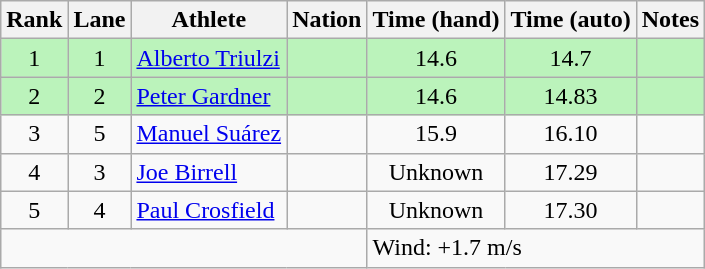<table class="wikitable sortable" style="text-align:center">
<tr>
<th>Rank</th>
<th>Lane</th>
<th>Athlete</th>
<th>Nation</th>
<th>Time (hand)</th>
<th>Time (auto)</th>
<th>Notes</th>
</tr>
<tr bgcolor="bbf3bb">
<td>1</td>
<td>1</td>
<td align=left><a href='#'>Alberto Triulzi</a></td>
<td align=left></td>
<td>14.6</td>
<td>14.7</td>
<td></td>
</tr>
<tr bgcolor="bbf3bb">
<td>2</td>
<td>2</td>
<td align=left><a href='#'>Peter Gardner</a></td>
<td align=left></td>
<td>14.6</td>
<td>14.83</td>
<td></td>
</tr>
<tr>
<td>3</td>
<td>5</td>
<td align=left><a href='#'>Manuel Suárez</a></td>
<td align=left></td>
<td>15.9</td>
<td>16.10</td>
<td></td>
</tr>
<tr>
<td>4</td>
<td>3</td>
<td align=left><a href='#'>Joe Birrell</a></td>
<td align=left></td>
<td>Unknown</td>
<td>17.29</td>
<td></td>
</tr>
<tr>
<td>5</td>
<td>4</td>
<td align=left><a href='#'>Paul Crosfield</a></td>
<td align=left></td>
<td>Unknown</td>
<td>17.30</td>
<td></td>
</tr>
<tr class="sortbottom">
<td colspan=4></td>
<td colspan="3" style="text-align:left;">Wind: +1.7 m/s</td>
</tr>
</table>
